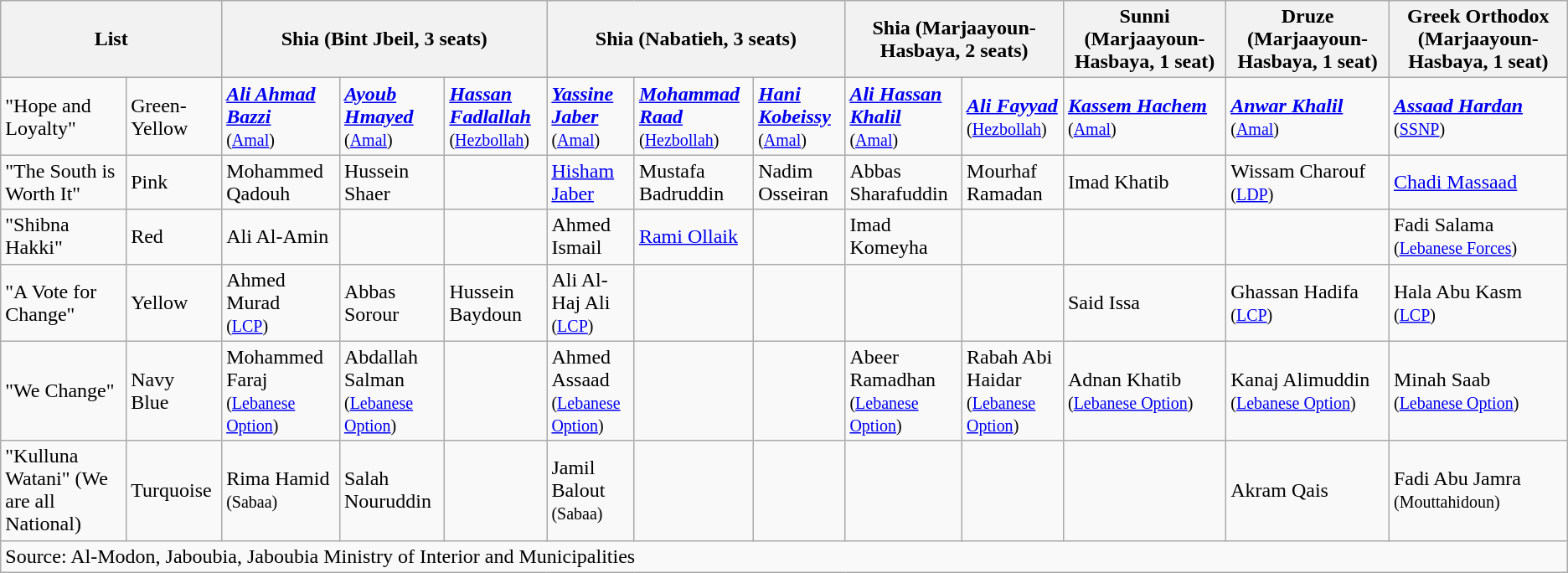<table class=wikitable style=text-align:left>
<tr>
<th colspan=2>List</th>
<th colspan=3>Shia (Bint Jbeil, 3 seats)</th>
<th colspan=3>Shia (Nabatieh, 3 seats)</th>
<th colspan=2>Shia (Marjaayoun-Hasbaya, 2 seats)</th>
<th>Sunni (Marjaayoun-Hasbaya, 1 seat)</th>
<th>Druze (Marjaayoun-Hasbaya, 1 seat)</th>
<th>Greek Orthodox (Marjaayoun-Hasbaya, 1 seat)</th>
</tr>
<tr>
<td align=left>"Hope and Loyalty"</td>
<td>Green-Yellow</td>
<td><strong><em><a href='#'>Ali Ahmad Bazzi</a></em></strong><br><small>(<a href='#'>Amal</a>)</small></td>
<td><strong><em><a href='#'>Ayoub Hmayed</a></em></strong><br><small>(<a href='#'>Amal</a>)</small></td>
<td><strong><em><a href='#'>Hassan Fadlallah</a></em></strong><br><small>(<a href='#'>Hezbollah</a>)</small></td>
<td><strong><em><a href='#'>Yassine Jaber</a></em></strong><br><small>(<a href='#'>Amal</a>)</small></td>
<td><strong><em><a href='#'>Mohammad Raad</a></em></strong><br><small>(<a href='#'>Hezbollah</a>)</small></td>
<td><strong><em><a href='#'>Hani Kobeissy</a></em></strong><br><small>(<a href='#'>Amal</a>)</small></td>
<td><strong><em><a href='#'>Ali Hassan Khalil</a></em></strong><br><small>(<a href='#'>Amal</a>)</small></td>
<td><strong><em><a href='#'>Ali Fayyad</a></em></strong><br><small>(<a href='#'>Hezbollah</a>)</small></td>
<td><strong><em><a href='#'>Kassem Hachem</a></em></strong><br><small>(<a href='#'>Amal</a>)</small></td>
<td><strong><em><a href='#'>Anwar Khalil</a></em></strong><br><small>(<a href='#'>Amal</a>)</small></td>
<td><strong><em><a href='#'>Assaad Hardan</a></em></strong><br><small>(<a href='#'>SSNP</a>)</small></td>
</tr>
<tr>
<td align=left>"The South is Worth It"</td>
<td>Pink</td>
<td>Mohammed Qadouh</td>
<td>Hussein Shaer</td>
<td></td>
<td><a href='#'>Hisham Jaber</a></td>
<td>Mustafa Badruddin</td>
<td>Nadim Osseiran</td>
<td>Abbas Sharafuddin</td>
<td>Mourhaf Ramadan</td>
<td>Imad Khatib</td>
<td>Wissam Charouf<br><small>(<a href='#'>LDP</a>)</small></td>
<td><a href='#'>Chadi Massaad</a></td>
</tr>
<tr>
<td align=left>"Shibna Hakki"</td>
<td>Red</td>
<td>Ali Al-Amin</td>
<td></td>
<td></td>
<td>Ahmed Ismail</td>
<td><a href='#'>Rami Ollaik</a></td>
<td></td>
<td>Imad Komeyha</td>
<td></td>
<td></td>
<td></td>
<td>Fadi Salama<br><small>(<a href='#'>Lebanese Forces</a>)</small></td>
</tr>
<tr>
<td align=left>"A Vote for Change"</td>
<td>Yellow</td>
<td>Ahmed Murad<br><small>(<a href='#'>LCP</a>)</small></td>
<td>Abbas Sorour</td>
<td>Hussein Baydoun</td>
<td>Ali Al-Haj Ali<br><small>(<a href='#'>LCP</a>)</small></td>
<td></td>
<td></td>
<td></td>
<td></td>
<td>Said Issa</td>
<td>Ghassan Hadifa<br><small>(<a href='#'>LCP</a>)</small></td>
<td>Hala Abu Kasm<br><small>(<a href='#'>LCP</a>)</small></td>
</tr>
<tr>
<td align=left>"We Change"</td>
<td>Navy Blue</td>
<td>Mohammed Faraj<br><small>(<a href='#'>Lebanese Option</a>)</small></td>
<td>Abdallah Salman<br><small>(<a href='#'>Lebanese Option</a>)</small></td>
<td></td>
<td>Ahmed Assaad<br><small>(<a href='#'>Lebanese Option</a>)</small></td>
<td></td>
<td></td>
<td>Abeer Ramadhan<br><small>(<a href='#'>Lebanese Option</a>)</small></td>
<td>Rabah Abi Haidar<br><small>(<a href='#'>Lebanese Option</a>)</small></td>
<td>Adnan Khatib<br><small>(<a href='#'>Lebanese Option</a>)</small></td>
<td>Kanaj Alimuddin<br><small>(<a href='#'>Lebanese Option</a>)</small></td>
<td>Minah Saab<br><small>(<a href='#'>Lebanese Option</a>)</small></td>
</tr>
<tr>
<td align=left>"Kulluna Watani" (We are all National)</td>
<td>Turquoise</td>
<td>Rima Hamid<br><small>(Sabaa)</small></td>
<td>Salah Nouruddin</td>
<td></td>
<td>Jamil Balout<br><small>(Sabaa)</small></td>
<td></td>
<td></td>
<td></td>
<td></td>
<td></td>
<td>Akram Qais</td>
<td>Fadi Abu Jamra <small>(Mouttahidoun)</small></td>
</tr>
<tr>
<td colspan="13" style="text-align:left;">Source: Al-Modon, Jaboubia, Jaboubia Ministry of Interior and Municipalities</td>
</tr>
</table>
